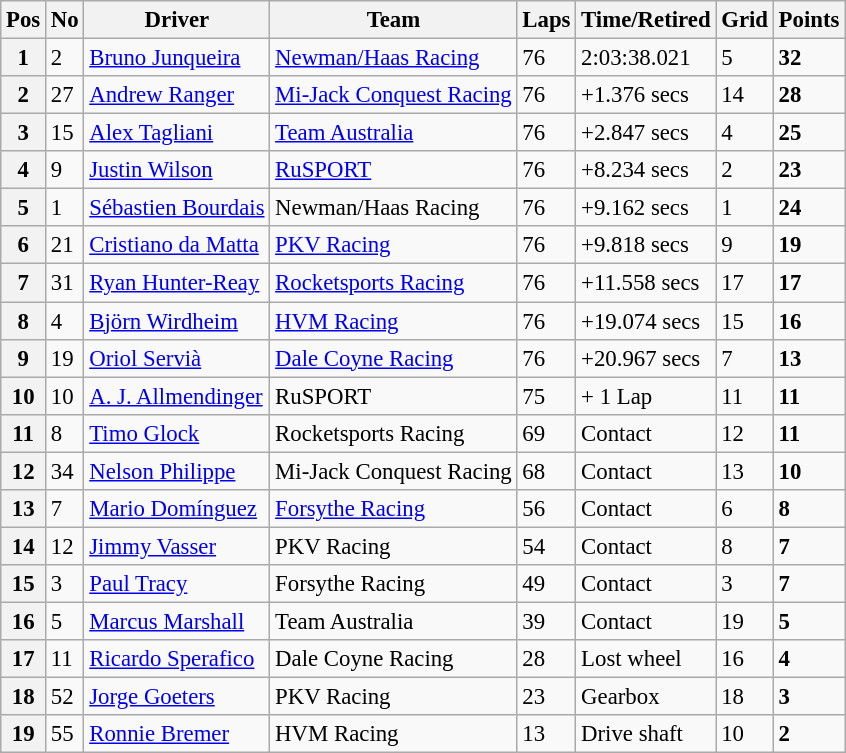<table class="wikitable" style="font-size:95%;">
<tr>
<th>Pos</th>
<th>No</th>
<th>Driver</th>
<th>Team</th>
<th>Laps</th>
<th>Time/Retired</th>
<th>Grid</th>
<th>Points</th>
</tr>
<tr>
<th>1</th>
<td>2</td>
<td> <a href='#'>Bruno Junqueira</a></td>
<td><a href='#'>Newman/Haas Racing</a></td>
<td>76</td>
<td>2:03:38.021</td>
<td>5</td>
<td><strong>32</strong></td>
</tr>
<tr>
<th>2</th>
<td>27</td>
<td> <a href='#'>Andrew Ranger</a></td>
<td><a href='#'>Mi-Jack Conquest Racing</a></td>
<td>76</td>
<td>+1.376 secs</td>
<td>14</td>
<td><strong>28</strong></td>
</tr>
<tr>
<th>3</th>
<td>15</td>
<td> <a href='#'>Alex Tagliani</a></td>
<td><a href='#'>Team Australia</a></td>
<td>76</td>
<td>+2.847 secs</td>
<td>4</td>
<td><strong>25</strong></td>
</tr>
<tr>
<th>4</th>
<td>9</td>
<td> <a href='#'>Justin Wilson</a></td>
<td><a href='#'>RuSPORT</a></td>
<td>76</td>
<td>+8.234 secs</td>
<td>2</td>
<td><strong>23</strong></td>
</tr>
<tr>
<th>5</th>
<td>1</td>
<td> <a href='#'>Sébastien Bourdais</a></td>
<td>Newman/Haas Racing</td>
<td>76</td>
<td>+9.162 secs</td>
<td>1</td>
<td><strong>24</strong></td>
</tr>
<tr>
<th>6</th>
<td>21</td>
<td> <a href='#'>Cristiano da Matta</a></td>
<td><a href='#'>PKV Racing</a></td>
<td>76</td>
<td>+9.818 secs</td>
<td>9</td>
<td><strong>19</strong></td>
</tr>
<tr>
<th>7</th>
<td>31</td>
<td> <a href='#'>Ryan Hunter-Reay</a></td>
<td><a href='#'>Rocketsports Racing</a></td>
<td>76</td>
<td>+11.558 secs</td>
<td>17</td>
<td><strong>17</strong></td>
</tr>
<tr>
<th>8</th>
<td>4</td>
<td> <a href='#'>Björn Wirdheim</a></td>
<td><a href='#'>HVM Racing</a></td>
<td>76</td>
<td>+19.074 secs</td>
<td>15</td>
<td><strong>16</strong></td>
</tr>
<tr>
<th>9</th>
<td>19</td>
<td> <a href='#'>Oriol Servià</a></td>
<td><a href='#'>Dale Coyne Racing</a></td>
<td>76</td>
<td>+20.967 secs</td>
<td>7</td>
<td><strong>13</strong></td>
</tr>
<tr>
<th>10</th>
<td>10</td>
<td> <a href='#'>A. J. Allmendinger</a></td>
<td>RuSPORT</td>
<td>75</td>
<td>+ 1 Lap</td>
<td>11</td>
<td><strong>11</strong></td>
</tr>
<tr>
<th>11</th>
<td>8</td>
<td> <a href='#'>Timo Glock</a></td>
<td>Rocketsports Racing</td>
<td>69</td>
<td>Contact</td>
<td>12</td>
<td><strong>11</strong></td>
</tr>
<tr>
<th>12</th>
<td>34</td>
<td> <a href='#'>Nelson Philippe</a></td>
<td>Mi-Jack Conquest Racing</td>
<td>68</td>
<td>Contact</td>
<td>13</td>
<td><strong>10</strong></td>
</tr>
<tr>
<th>13</th>
<td>7</td>
<td> <a href='#'>Mario Domínguez</a></td>
<td><a href='#'>Forsythe Racing</a></td>
<td>56</td>
<td>Contact</td>
<td>6</td>
<td><strong>8</strong></td>
</tr>
<tr>
<th>14</th>
<td>12</td>
<td> <a href='#'>Jimmy Vasser</a></td>
<td>PKV Racing</td>
<td>54</td>
<td>Contact</td>
<td>8</td>
<td><strong>7</strong></td>
</tr>
<tr>
<th>15</th>
<td>3</td>
<td> <a href='#'>Paul Tracy</a></td>
<td>Forsythe Racing</td>
<td>49</td>
<td>Contact</td>
<td>3</td>
<td><strong>7</strong></td>
</tr>
<tr>
<th>16</th>
<td>5</td>
<td> <a href='#'>Marcus Marshall</a></td>
<td>Team Australia</td>
<td>39</td>
<td>Contact</td>
<td>19</td>
<td><strong>5</strong></td>
</tr>
<tr>
<th>17</th>
<td>11</td>
<td> <a href='#'>Ricardo Sperafico</a></td>
<td>Dale Coyne Racing</td>
<td>28</td>
<td>Lost wheel</td>
<td>16</td>
<td><strong>4</strong></td>
</tr>
<tr>
<th>18</th>
<td>52</td>
<td> <a href='#'>Jorge Goeters</a></td>
<td>PKV Racing</td>
<td>23</td>
<td>Gearbox</td>
<td>18</td>
<td><strong>3</strong></td>
</tr>
<tr>
<th>19</th>
<td>55</td>
<td> <a href='#'>Ronnie Bremer</a></td>
<td>HVM Racing</td>
<td>13</td>
<td>Drive shaft</td>
<td>10</td>
<td><strong>2</strong></td>
</tr>
</table>
